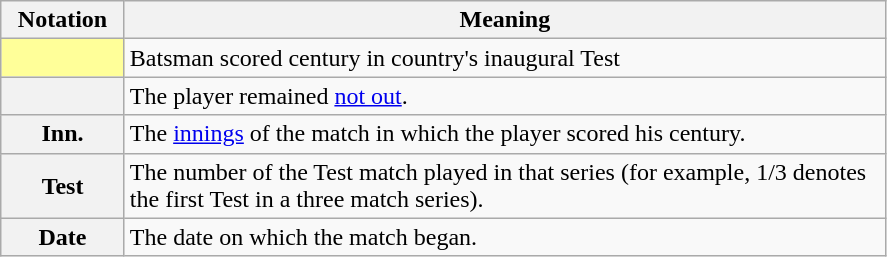<table class="wikitable plainrowheaders" border="1">
<tr>
<th scope="col" style="width:75px">Notation</th>
<th scope="col" style="width:500px">Meaning</th>
</tr>
<tr>
<td style="background:#FFFF99;"></td>
<td>Batsman scored century in country's inaugural Test</td>
</tr>
<tr>
<th scope="row"></th>
<td>The player remained <a href='#'>not out</a>.</td>
</tr>
<tr>
<th scope="row">Inn.</th>
<td>The <a href='#'>innings</a> of the match in which the player scored his century.</td>
</tr>
<tr>
<th scope="row">Test</th>
<td>The number of the Test match played in that series (for example, 1/3 denotes the first Test in a three match series).</td>
</tr>
<tr>
<th scope="row">Date</th>
<td>The date on which the match began.</td>
</tr>
</table>
